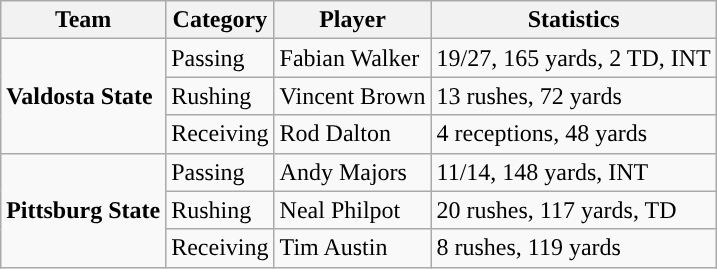<table class="wikitable" style="float: right;">
<tr>
<th>Team</th>
<th>Category</th>
<th>Player</th>
<th>Statistics</th>
</tr>
<tr>
<td rowspan=3><strong>Valdosta State</strong></td>
<td>Passing</td>
<td>Fabian Walker</td>
<td>19/27, 165 yards, 2 TD, INT</td>
</tr>
<tr>
<td>Rushing</td>
<td>Vincent Brown</td>
<td>13 rushes, 72 yards</td>
</tr>
<tr>
<td>Receiving</td>
<td>Rod Dalton</td>
<td>4 receptions, 48 yards</td>
</tr>
<tr>
<td rowspan=3><strong>Pittsburg State</strong></td>
<td>Passing</td>
<td>Andy Majors</td>
<td>11/14, 148 yards, INT</td>
</tr>
<tr>
<td>Rushing</td>
<td>Neal Philpot</td>
<td>20 rushes, 117 yards, TD</td>
</tr>
<tr>
<td>Receiving</td>
<td>Tim Austin</td>
<td>8 rushes, 119 yards</td>
</tr>
</table>
